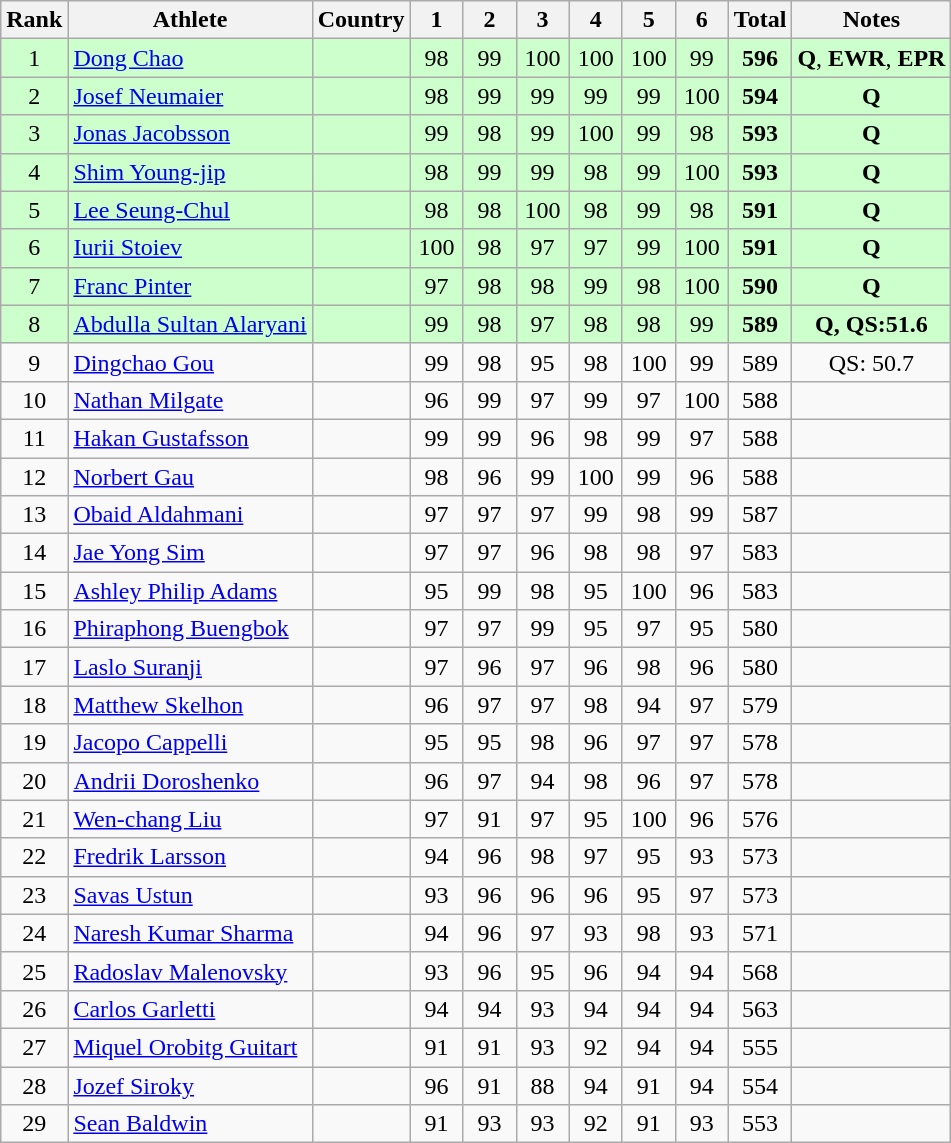<table class="wikitable sortable" style="text-align:center">
<tr>
<th>Rank</th>
<th>Athlete</th>
<th>Country</th>
<th style="width: 28px">1</th>
<th style="width: 28px">2</th>
<th style="width: 28px">3</th>
<th style="width: 28px">4</th>
<th style="width: 28px">5</th>
<th style="width: 28px">6</th>
<th>Total</th>
<th class="unsortable">Notes</th>
</tr>
<tr bgcolor=#ccffcc>
<td>1</td>
<td align="left"><a href='#'>Dong Chao</a></td>
<td align="left"></td>
<td>98</td>
<td>99</td>
<td>100</td>
<td>100</td>
<td>100</td>
<td>99</td>
<td><strong>596</strong></td>
<td><strong>Q</strong>, <strong>EWR</strong>, <strong>EPR</strong></td>
</tr>
<tr bgcolor=#ccffcc>
<td>2</td>
<td align="left"><a href='#'>Josef Neumaier</a></td>
<td align="left"></td>
<td>98</td>
<td>99</td>
<td>99</td>
<td>99</td>
<td>99</td>
<td>100</td>
<td><strong>594</strong></td>
<td><strong>Q</strong></td>
</tr>
<tr bgcolor=#ccffcc>
<td>3</td>
<td align="left"><a href='#'>Jonas Jacobsson</a></td>
<td align="left"></td>
<td>99</td>
<td>98</td>
<td>99</td>
<td>100</td>
<td>99</td>
<td>98</td>
<td><strong>593</strong></td>
<td><strong>Q</strong></td>
</tr>
<tr bgcolor=#ccffcc>
<td>4</td>
<td align="left"><a href='#'>Shim Young-jip</a></td>
<td align="left"></td>
<td>98</td>
<td>99</td>
<td>99</td>
<td>98</td>
<td>99</td>
<td>100</td>
<td><strong>593</strong></td>
<td><strong>Q</strong></td>
</tr>
<tr bgcolor=#ccffcc>
<td>5</td>
<td align="left"><a href='#'>Lee Seung-Chul</a></td>
<td align="left"></td>
<td>98</td>
<td>98</td>
<td>100</td>
<td>98</td>
<td>99</td>
<td>98</td>
<td><strong>591</strong></td>
<td><strong>Q</strong></td>
</tr>
<tr bgcolor=#ccffcc>
<td>6</td>
<td align="left"><a href='#'>Iurii Stoiev</a></td>
<td align="left"></td>
<td>100</td>
<td>98</td>
<td>97</td>
<td>97</td>
<td>99</td>
<td>100</td>
<td><strong>591</strong></td>
<td><strong>Q</strong></td>
</tr>
<tr bgcolor=#ccffcc>
<td>7</td>
<td align="left"><a href='#'>Franc Pinter</a></td>
<td align="left"></td>
<td>97</td>
<td>98</td>
<td>98</td>
<td>99</td>
<td>98</td>
<td>100</td>
<td><strong>590</strong></td>
<td><strong>Q</strong></td>
</tr>
<tr bgcolor=#ccffcc>
<td>8</td>
<td align="left"><a href='#'>Abdulla Sultan Alaryani</a></td>
<td align="left"></td>
<td>99</td>
<td>98</td>
<td>97</td>
<td>98</td>
<td>98</td>
<td>99</td>
<td><strong>589</strong></td>
<td><strong>Q, QS:51.6</strong></td>
</tr>
<tr>
<td>9</td>
<td align="left"><a href='#'>Dingchao Gou</a></td>
<td align="left"></td>
<td>99</td>
<td>98</td>
<td>95</td>
<td>98</td>
<td>100</td>
<td>99</td>
<td>589</td>
<td>QS: 50.7</td>
</tr>
<tr>
<td>10</td>
<td align="left"><a href='#'>Nathan Milgate</a></td>
<td align="left"></td>
<td>96</td>
<td>99</td>
<td>97</td>
<td>99</td>
<td>97</td>
<td>100</td>
<td>588</td>
<td></td>
</tr>
<tr>
<td>11</td>
<td align="left"><a href='#'>Hakan Gustafsson</a></td>
<td align="left"></td>
<td>99</td>
<td>99</td>
<td>96</td>
<td>98</td>
<td>99</td>
<td>97</td>
<td>588</td>
<td></td>
</tr>
<tr>
<td>12</td>
<td align="left"><a href='#'>Norbert Gau</a></td>
<td align="left"></td>
<td>98</td>
<td>96</td>
<td>99</td>
<td>100</td>
<td>99</td>
<td>96</td>
<td>588</td>
<td></td>
</tr>
<tr>
<td>13</td>
<td align="left"><a href='#'>Obaid Aldahmani</a></td>
<td align="left"></td>
<td>97</td>
<td>97</td>
<td>97</td>
<td>99</td>
<td>98</td>
<td>99</td>
<td>587</td>
<td></td>
</tr>
<tr>
<td>14</td>
<td align="left"><a href='#'>Jae Yong Sim</a></td>
<td align="left"></td>
<td>97</td>
<td>97</td>
<td>96</td>
<td>98</td>
<td>98</td>
<td>97</td>
<td>583</td>
<td></td>
</tr>
<tr>
<td>15</td>
<td align="left"><a href='#'>Ashley Philip Adams</a></td>
<td align="left"></td>
<td>95</td>
<td>99</td>
<td>98</td>
<td>95</td>
<td>100</td>
<td>96</td>
<td>583</td>
<td></td>
</tr>
<tr>
<td>16</td>
<td align="left"><a href='#'>Phiraphong Buengbok</a></td>
<td align="left"></td>
<td>97</td>
<td>97</td>
<td>99</td>
<td>95</td>
<td>97</td>
<td>95</td>
<td>580</td>
<td></td>
</tr>
<tr>
<td>17</td>
<td align="left"><a href='#'>Laslo Suranji</a></td>
<td align="left"></td>
<td>97</td>
<td>96</td>
<td>97</td>
<td>96</td>
<td>98</td>
<td>96</td>
<td>580</td>
<td></td>
</tr>
<tr>
<td>18</td>
<td align="left"><a href='#'>Matthew Skelhon</a></td>
<td align="left"></td>
<td>96</td>
<td>97</td>
<td>97</td>
<td>98</td>
<td>94</td>
<td>97</td>
<td>579</td>
<td></td>
</tr>
<tr>
<td>19</td>
<td align="left"><a href='#'>Jacopo Cappelli</a></td>
<td align="left"></td>
<td>95</td>
<td>95</td>
<td>98</td>
<td>96</td>
<td>97</td>
<td>97</td>
<td>578</td>
<td></td>
</tr>
<tr>
<td>20</td>
<td align="left"><a href='#'>Andrii Doroshenko</a></td>
<td align="left"></td>
<td>96</td>
<td>97</td>
<td>94</td>
<td>98</td>
<td>96</td>
<td>97</td>
<td>578</td>
<td></td>
</tr>
<tr>
<td>21</td>
<td align="left"><a href='#'>Wen-chang Liu</a></td>
<td align="left"></td>
<td>97</td>
<td>91</td>
<td>97</td>
<td>95</td>
<td>100</td>
<td>96</td>
<td>576</td>
<td></td>
</tr>
<tr>
<td>22</td>
<td align="left"><a href='#'>Fredrik Larsson</a></td>
<td align="left"></td>
<td>94</td>
<td>96</td>
<td>98</td>
<td>97</td>
<td>95</td>
<td>93</td>
<td>573</td>
<td></td>
</tr>
<tr>
<td>23</td>
<td align="left"><a href='#'>Savas Ustun</a></td>
<td align="left"></td>
<td>93</td>
<td>96</td>
<td>96</td>
<td>96</td>
<td>95</td>
<td>97</td>
<td>573</td>
<td></td>
</tr>
<tr>
<td>24</td>
<td align="left"><a href='#'>Naresh Kumar Sharma</a></td>
<td align="left"></td>
<td>94</td>
<td>96</td>
<td>97</td>
<td>93</td>
<td>98</td>
<td>93</td>
<td>571</td>
<td></td>
</tr>
<tr>
<td>25</td>
<td align="left"><a href='#'>Radoslav Malenovsky</a></td>
<td align="left"></td>
<td>93</td>
<td>96</td>
<td>95</td>
<td>96</td>
<td>94</td>
<td>94</td>
<td>568</td>
<td></td>
</tr>
<tr>
<td>26</td>
<td align="left"><a href='#'>Carlos Garletti</a></td>
<td align="left"></td>
<td>94</td>
<td>94</td>
<td>93</td>
<td>94</td>
<td>94</td>
<td>94</td>
<td>563</td>
<td></td>
</tr>
<tr>
<td>27</td>
<td align="left"><a href='#'>Miquel Orobitg Guitart</a></td>
<td align="left"></td>
<td>91</td>
<td>91</td>
<td>93</td>
<td>92</td>
<td>94</td>
<td>94</td>
<td>555</td>
<td></td>
</tr>
<tr>
<td>28</td>
<td align="left"><a href='#'>Jozef Siroky</a></td>
<td align="left"></td>
<td>96</td>
<td>91</td>
<td>88</td>
<td>94</td>
<td>91</td>
<td>94</td>
<td>554</td>
<td></td>
</tr>
<tr>
<td>29</td>
<td align="left"><a href='#'>Sean Baldwin</a></td>
<td align="left"></td>
<td>91</td>
<td>93</td>
<td>93</td>
<td>92</td>
<td>91</td>
<td>93</td>
<td>553</td>
<td></td>
</tr>
</table>
